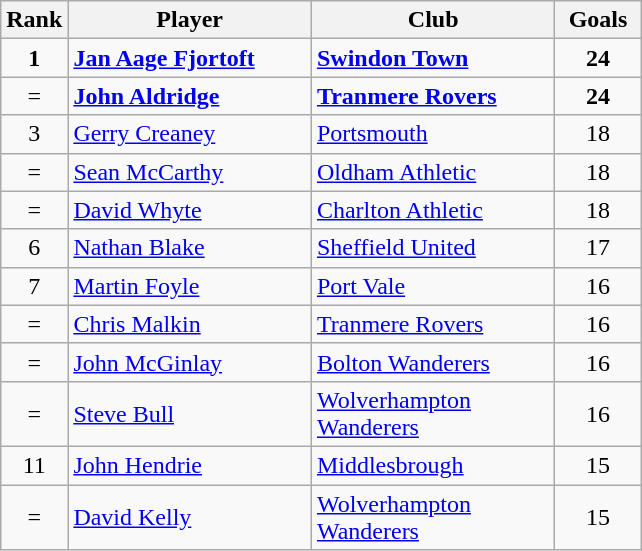<table class="wikitable" style="text-align: left;">
<tr>
<th width=20>Rank</th>
<th width=155>Player</th>
<th width=155>Club</th>
<th width=50>Goals</th>
</tr>
<tr>
<td align=center><strong>1</strong></td>
<td> <strong> <a href='#'>Jan Aage Fjortoft</a> </strong></td>
<td><strong> <a href='#'>Swindon Town</a> </strong></td>
<td align=center><strong>24</strong></td>
</tr>
<tr>
<td align=center>=</td>
<td> <strong> <a href='#'>John Aldridge</a> </strong></td>
<td><strong> <a href='#'>Tranmere Rovers</a> </strong></td>
<td align=center><strong>24</strong></td>
</tr>
<tr>
<td align=center>3</td>
<td> <a href='#'>Gerry Creaney</a></td>
<td><a href='#'>Portsmouth</a></td>
<td align=center>18</td>
</tr>
<tr>
<td align=center>=</td>
<td> <a href='#'>Sean McCarthy</a></td>
<td><a href='#'>Oldham Athletic</a></td>
<td align=center>18</td>
</tr>
<tr>
<td align=center>=</td>
<td> <a href='#'>David Whyte</a></td>
<td><a href='#'>Charlton Athletic</a></td>
<td align=center>18</td>
</tr>
<tr>
<td align=center>6</td>
<td> <a href='#'>Nathan Blake</a></td>
<td><a href='#'>Sheffield United</a></td>
<td align=center>17</td>
</tr>
<tr>
<td align=center>7</td>
<td> <a href='#'>Martin Foyle</a></td>
<td><a href='#'>Port Vale</a></td>
<td align=center>16</td>
</tr>
<tr>
<td align=center>=</td>
<td> <a href='#'>Chris Malkin</a></td>
<td><a href='#'>Tranmere Rovers</a></td>
<td align=center>16</td>
</tr>
<tr>
<td align=center>=</td>
<td> <a href='#'>John McGinlay</a></td>
<td><a href='#'>Bolton Wanderers</a></td>
<td align=center>16</td>
</tr>
<tr>
<td align=center>=</td>
<td> <a href='#'>Steve Bull</a></td>
<td><a href='#'>Wolverhampton Wanderers</a></td>
<td align=center>16</td>
</tr>
<tr>
<td align=center>11</td>
<td> <a href='#'>John Hendrie</a></td>
<td><a href='#'>Middlesbrough</a></td>
<td align=center>15</td>
</tr>
<tr>
<td align=center>=</td>
<td> <a href='#'>David Kelly</a></td>
<td><a href='#'>Wolverhampton Wanderers</a></td>
<td align=center>15</td>
</tr>
</table>
